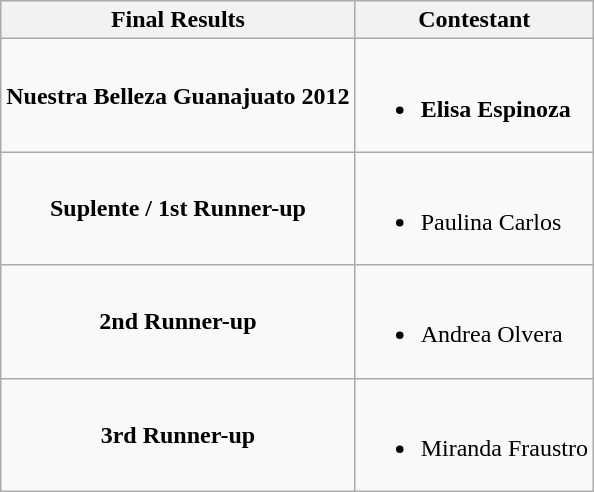<table class="wikitable">
<tr>
<th>Final Results</th>
<th>Contestant</th>
</tr>
<tr>
<td align="center"><strong>Nuestra Belleza Guanajuato 2012</strong></td>
<td><br><ul><li><strong>Elisa Espinoza</strong></li></ul></td>
</tr>
<tr>
<td align="center"><strong>Suplente / 1st Runner-up</strong></td>
<td><br><ul><li>Paulina Carlos</li></ul></td>
</tr>
<tr>
<td align="center"><strong>2nd Runner-up</strong></td>
<td><br><ul><li>Andrea Olvera</li></ul></td>
</tr>
<tr>
<td align="center"><strong>3rd Runner-up</strong></td>
<td><br><ul><li>Miranda Fraustro</li></ul></td>
</tr>
</table>
